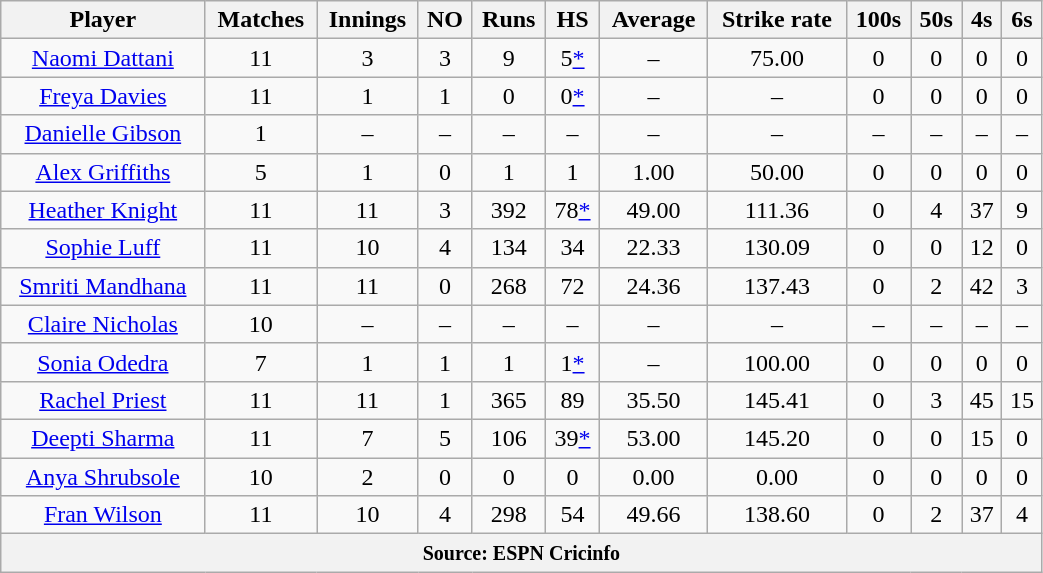<table class="wikitable" style="text-align:center; width:55%;">
<tr>
<th>Player</th>
<th>Matches</th>
<th>Innings</th>
<th>NO</th>
<th>Runs</th>
<th>HS</th>
<th>Average</th>
<th>Strike rate</th>
<th>100s</th>
<th>50s</th>
<th>4s</th>
<th>6s</th>
</tr>
<tr>
<td><a href='#'>Naomi Dattani</a></td>
<td>11</td>
<td>3</td>
<td>3</td>
<td>9</td>
<td>5<a href='#'>*</a></td>
<td>–</td>
<td>75.00</td>
<td>0</td>
<td>0</td>
<td>0</td>
<td>0</td>
</tr>
<tr>
<td><a href='#'>Freya Davies</a></td>
<td>11</td>
<td>1</td>
<td>1</td>
<td>0</td>
<td>0<a href='#'>*</a></td>
<td>–</td>
<td>–</td>
<td>0</td>
<td>0</td>
<td>0</td>
<td>0</td>
</tr>
<tr>
<td><a href='#'>Danielle Gibson</a></td>
<td>1</td>
<td>–</td>
<td>–</td>
<td>–</td>
<td>–</td>
<td>–</td>
<td>–</td>
<td>–</td>
<td>–</td>
<td>–</td>
<td>–</td>
</tr>
<tr>
<td><a href='#'>Alex Griffiths</a></td>
<td>5</td>
<td>1</td>
<td>0</td>
<td>1</td>
<td>1</td>
<td>1.00</td>
<td>50.00</td>
<td>0</td>
<td>0</td>
<td>0</td>
<td>0</td>
</tr>
<tr>
<td><a href='#'>Heather Knight</a></td>
<td>11</td>
<td>11</td>
<td>3</td>
<td>392</td>
<td>78<a href='#'>*</a></td>
<td>49.00</td>
<td>111.36</td>
<td>0</td>
<td>4</td>
<td>37</td>
<td>9</td>
</tr>
<tr>
<td><a href='#'>Sophie Luff</a></td>
<td>11</td>
<td>10</td>
<td>4</td>
<td>134</td>
<td>34</td>
<td>22.33</td>
<td>130.09</td>
<td>0</td>
<td>0</td>
<td>12</td>
<td>0</td>
</tr>
<tr>
<td><a href='#'>Smriti Mandhana</a></td>
<td>11</td>
<td>11</td>
<td>0</td>
<td>268</td>
<td>72</td>
<td>24.36</td>
<td>137.43</td>
<td>0</td>
<td>2</td>
<td>42</td>
<td>3</td>
</tr>
<tr>
<td><a href='#'>Claire Nicholas</a></td>
<td>10</td>
<td>–</td>
<td>–</td>
<td>–</td>
<td>–</td>
<td>–</td>
<td>–</td>
<td>–</td>
<td>–</td>
<td>–</td>
<td>–</td>
</tr>
<tr>
<td><a href='#'>Sonia Odedra</a></td>
<td>7</td>
<td>1</td>
<td>1</td>
<td>1</td>
<td>1<a href='#'>*</a></td>
<td>–</td>
<td>100.00</td>
<td>0</td>
<td>0</td>
<td>0</td>
<td>0</td>
</tr>
<tr>
<td><a href='#'>Rachel Priest</a></td>
<td>11</td>
<td>11</td>
<td>1</td>
<td>365</td>
<td>89</td>
<td>35.50</td>
<td>145.41</td>
<td>0</td>
<td>3</td>
<td>45</td>
<td>15</td>
</tr>
<tr>
<td><a href='#'>Deepti Sharma</a></td>
<td>11</td>
<td>7</td>
<td>5</td>
<td>106</td>
<td>39<a href='#'>*</a></td>
<td>53.00</td>
<td>145.20</td>
<td>0</td>
<td>0</td>
<td>15</td>
<td>0</td>
</tr>
<tr>
<td><a href='#'>Anya Shrubsole</a></td>
<td>10</td>
<td>2</td>
<td>0</td>
<td>0</td>
<td>0</td>
<td>0.00</td>
<td>0.00</td>
<td>0</td>
<td>0</td>
<td>0</td>
<td>0</td>
</tr>
<tr>
<td><a href='#'>Fran Wilson</a></td>
<td>11</td>
<td>10</td>
<td>4</td>
<td>298</td>
<td>54</td>
<td>49.66</td>
<td>138.60</td>
<td>0</td>
<td>2</td>
<td>37</td>
<td>4</td>
</tr>
<tr>
<th colspan="12"><small>Source: ESPN Cricinfo </small></th>
</tr>
</table>
